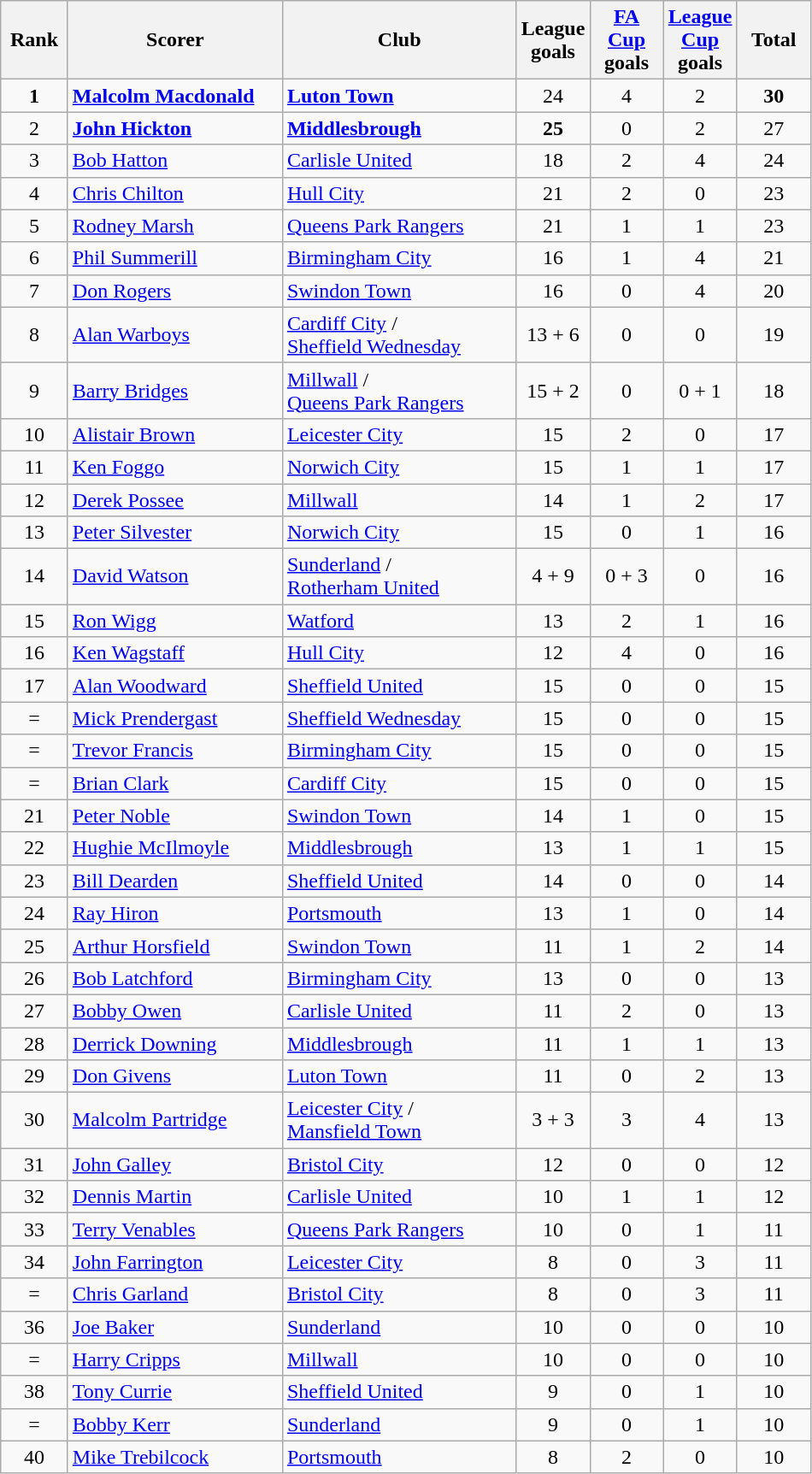<table class="wikitable" style="text-align: center;">
<tr>
<th width=45>Rank</th>
<th width=160>Scorer</th>
<th width=175>Club</th>
<th width=50>League goals</th>
<th width=50><a href='#'>FA Cup</a> goals</th>
<th width=50><a href='#'>League Cup</a> goals</th>
<th width=50>Total</th>
</tr>
<tr>
<td><strong>1</strong></td>
<td align=left> <strong><a href='#'>Malcolm Macdonald</a></strong></td>
<td align=left><strong><a href='#'>Luton Town</a></strong></td>
<td>24</td>
<td>4</td>
<td>2</td>
<td><strong>30</strong></td>
</tr>
<tr>
<td>2</td>
<td align=left> <strong> <a href='#'>John Hickton</a></strong></td>
<td align=left><strong> <a href='#'>Middlesbrough</a></strong></td>
<td><strong>25</strong></td>
<td>0</td>
<td>2</td>
<td>27</td>
</tr>
<tr>
<td>3</td>
<td align=left> <a href='#'>Bob Hatton</a></td>
<td align=left><a href='#'>Carlisle United</a></td>
<td>18</td>
<td>2</td>
<td>4</td>
<td>24</td>
</tr>
<tr>
<td>4</td>
<td align=left> <a href='#'>Chris Chilton</a></td>
<td align=left><a href='#'>Hull City</a></td>
<td>21</td>
<td>2</td>
<td>0</td>
<td>23</td>
</tr>
<tr>
<td>5</td>
<td align=left> <a href='#'>Rodney Marsh</a></td>
<td align=left><a href='#'>Queens Park Rangers</a></td>
<td>21</td>
<td>1</td>
<td>1</td>
<td>23</td>
</tr>
<tr>
<td>6</td>
<td align=left> <a href='#'>Phil Summerill</a></td>
<td align=left><a href='#'>Birmingham City</a></td>
<td>16</td>
<td>1</td>
<td>4</td>
<td>21</td>
</tr>
<tr>
<td>7</td>
<td align=left> <a href='#'>Don Rogers</a></td>
<td align=left><a href='#'>Swindon Town</a></td>
<td>16</td>
<td>0</td>
<td>4</td>
<td>20</td>
</tr>
<tr>
<td>8</td>
<td align=left> <a href='#'>Alan Warboys</a></td>
<td align=left><a href='#'>Cardiff City</a> /<br><a href='#'>Sheffield Wednesday</a></td>
<td>13 + 6</td>
<td>0</td>
<td>0</td>
<td>19</td>
</tr>
<tr>
<td>9</td>
<td align=left> <a href='#'>Barry Bridges</a></td>
<td align=left><a href='#'>Millwall</a> /<br> <a href='#'>Queens Park Rangers</a></td>
<td>15 + 2</td>
<td>0</td>
<td>0 + 1</td>
<td>18</td>
</tr>
<tr>
<td>10</td>
<td align=left> <a href='#'>Alistair Brown</a></td>
<td align=left><a href='#'>Leicester City</a></td>
<td>15</td>
<td>2</td>
<td>0</td>
<td>17</td>
</tr>
<tr>
<td>11</td>
<td align=left> <a href='#'>Ken Foggo</a></td>
<td align=left><a href='#'>Norwich City</a></td>
<td>15</td>
<td>1</td>
<td>1</td>
<td>17</td>
</tr>
<tr>
<td>12</td>
<td align=left> <a href='#'>Derek Possee</a></td>
<td align=left><a href='#'>Millwall</a></td>
<td>14</td>
<td>1</td>
<td>2</td>
<td>17</td>
</tr>
<tr>
<td>13</td>
<td align=left> <a href='#'>Peter Silvester</a></td>
<td align=left><a href='#'>Norwich City</a></td>
<td>15</td>
<td>0</td>
<td>1</td>
<td>16</td>
</tr>
<tr>
<td>14</td>
<td align=left> <a href='#'>David Watson</a></td>
<td align=left><a href='#'>Sunderland</a> /<br><a href='#'>Rotherham United</a></td>
<td>4 + 9</td>
<td>0 + 3</td>
<td>0</td>
<td>16</td>
</tr>
<tr>
<td>15</td>
<td align=left> <a href='#'>Ron Wigg</a></td>
<td align=left><a href='#'>Watford</a></td>
<td>13</td>
<td>2</td>
<td>1</td>
<td>16</td>
</tr>
<tr>
<td>16</td>
<td align=left> <a href='#'>Ken Wagstaff</a></td>
<td align=left><a href='#'>Hull City</a></td>
<td>12</td>
<td>4</td>
<td>0</td>
<td>16</td>
</tr>
<tr>
<td>17</td>
<td align=left> <a href='#'>Alan Woodward</a></td>
<td align=left><a href='#'>Sheffield United</a></td>
<td>15</td>
<td>0</td>
<td>0</td>
<td>15</td>
</tr>
<tr>
<td>=</td>
<td align=left> <a href='#'>Mick Prendergast</a></td>
<td align=left><a href='#'>Sheffield Wednesday</a></td>
<td>15</td>
<td>0</td>
<td>0</td>
<td>15</td>
</tr>
<tr>
<td>=</td>
<td align=left> <a href='#'>Trevor Francis</a></td>
<td align=left><a href='#'>Birmingham City</a></td>
<td>15</td>
<td>0</td>
<td>0</td>
<td>15</td>
</tr>
<tr>
<td>=</td>
<td align=left> <a href='#'>Brian Clark</a></td>
<td align=left><a href='#'>Cardiff City</a></td>
<td>15</td>
<td>0</td>
<td>0</td>
<td>15</td>
</tr>
<tr>
<td>21</td>
<td align=left> <a href='#'>Peter Noble</a></td>
<td align=left><a href='#'>Swindon Town</a></td>
<td>14</td>
<td>1</td>
<td>0</td>
<td>15</td>
</tr>
<tr>
<td>22</td>
<td align=left> <a href='#'>Hughie McIlmoyle</a></td>
<td align=left><a href='#'>Middlesbrough</a></td>
<td>13</td>
<td>1</td>
<td>1</td>
<td>15</td>
</tr>
<tr>
<td>23</td>
<td align=left> <a href='#'>Bill Dearden</a></td>
<td align=left><a href='#'>Sheffield United</a></td>
<td>14</td>
<td>0</td>
<td>0</td>
<td>14</td>
</tr>
<tr>
<td>24</td>
<td align=left> <a href='#'>Ray Hiron</a></td>
<td align=left><a href='#'>Portsmouth</a></td>
<td>13</td>
<td>1</td>
<td>0</td>
<td>14</td>
</tr>
<tr>
<td>25</td>
<td align=left> <a href='#'>Arthur Horsfield</a></td>
<td align=left><a href='#'>Swindon Town</a></td>
<td>11</td>
<td>1</td>
<td>2</td>
<td>14</td>
</tr>
<tr>
<td>26</td>
<td align=left> <a href='#'>Bob Latchford</a></td>
<td align=left><a href='#'>Birmingham City</a></td>
<td>13</td>
<td>0</td>
<td>0</td>
<td>13</td>
</tr>
<tr>
<td>27</td>
<td align=left> <a href='#'>Bobby Owen</a></td>
<td align=left><a href='#'>Carlisle United</a></td>
<td>11</td>
<td>2</td>
<td>0</td>
<td>13</td>
</tr>
<tr>
<td>28</td>
<td align=left> <a href='#'>Derrick Downing</a></td>
<td align=left><a href='#'>Middlesbrough</a></td>
<td>11</td>
<td>1</td>
<td>1</td>
<td>13</td>
</tr>
<tr>
<td>29</td>
<td align=left> <a href='#'>Don Givens</a></td>
<td align=left><a href='#'>Luton Town</a></td>
<td>11</td>
<td>0</td>
<td>2</td>
<td>13</td>
</tr>
<tr>
<td>30</td>
<td align=left> <a href='#'>Malcolm Partridge</a></td>
<td align=left><a href='#'>Leicester City</a> /<br><a href='#'>Mansfield Town</a></td>
<td>3 + 3</td>
<td>3</td>
<td>4</td>
<td>13</td>
</tr>
<tr>
<td>31</td>
<td align=left> <a href='#'>John Galley</a></td>
<td align=left><a href='#'>Bristol City</a></td>
<td>12</td>
<td>0</td>
<td>0</td>
<td>12</td>
</tr>
<tr>
<td>32</td>
<td align=left> <a href='#'>Dennis Martin</a></td>
<td align=left><a href='#'>Carlisle United</a></td>
<td>10</td>
<td>1</td>
<td>1</td>
<td>12</td>
</tr>
<tr>
<td>33</td>
<td align=left> <a href='#'>Terry Venables</a></td>
<td align=left><a href='#'>Queens Park Rangers</a></td>
<td>10</td>
<td>0</td>
<td>1</td>
<td>11</td>
</tr>
<tr>
<td>34</td>
<td align=left> <a href='#'>John Farrington</a></td>
<td align=left><a href='#'>Leicester City</a></td>
<td>8</td>
<td>0</td>
<td>3</td>
<td>11</td>
</tr>
<tr>
<td>=</td>
<td align=left> <a href='#'>Chris Garland</a></td>
<td align=left><a href='#'>Bristol City</a></td>
<td>8</td>
<td>0</td>
<td>3</td>
<td>11</td>
</tr>
<tr>
<td>36</td>
<td align=left> <a href='#'>Joe Baker</a></td>
<td align=left><a href='#'>Sunderland</a></td>
<td>10</td>
<td>0</td>
<td>0</td>
<td>10</td>
</tr>
<tr>
<td>=</td>
<td align=left> <a href='#'>Harry Cripps</a></td>
<td align=left><a href='#'>Millwall</a></td>
<td>10</td>
<td>0</td>
<td>0</td>
<td>10</td>
</tr>
<tr>
<td>38</td>
<td align=left> <a href='#'>Tony Currie</a></td>
<td align=left><a href='#'>Sheffield United</a></td>
<td>9</td>
<td>0</td>
<td>1</td>
<td>10</td>
</tr>
<tr>
<td>=</td>
<td align=left> <a href='#'>Bobby Kerr</a></td>
<td align=left><a href='#'>Sunderland</a></td>
<td>9</td>
<td>0</td>
<td>1</td>
<td>10</td>
</tr>
<tr>
<td>40</td>
<td align=left> <a href='#'>Mike Trebilcock</a></td>
<td align=left><a href='#'>Portsmouth</a></td>
<td>8</td>
<td>2</td>
<td>0</td>
<td>10</td>
</tr>
</table>
